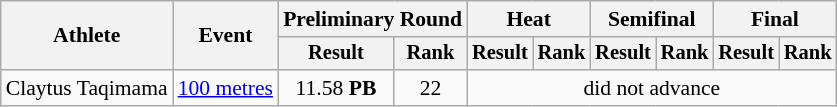<table class="wikitable" style="font-size:90%">
<tr>
<th rowspan="2">Athlete</th>
<th rowspan="2">Event</th>
<th colspan="2">Preliminary Round</th>
<th colspan="2">Heat</th>
<th colspan="2">Semifinal</th>
<th colspan="2">Final</th>
</tr>
<tr style="font-size:95%">
<th>Result</th>
<th>Rank</th>
<th>Result</th>
<th>Rank</th>
<th>Result</th>
<th>Rank</th>
<th>Result</th>
<th>Rank</th>
</tr>
<tr style=text-align:center>
<td style=text-align:left>Claytus Taqimama</td>
<td style=text-align:left><a href='#'>100 metres</a></td>
<td>11.58 <strong>PB</strong></td>
<td>22</td>
<td colspan=6>did not advance</td>
</tr>
</table>
